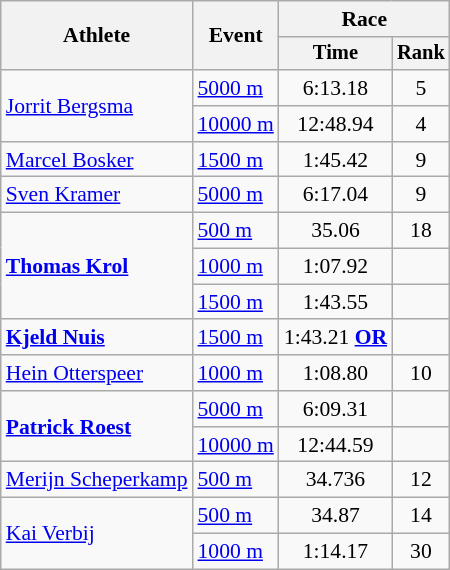<table class="wikitable" style="font-size:90%">
<tr>
<th rowspan=2>Athlete</th>
<th rowspan=2>Event</th>
<th colspan="2">Race</th>
</tr>
<tr style="font-size:95%">
<th>Time</th>
<th>Rank</th>
</tr>
<tr align=center>
<td align=left rowspan=2><a href='#'>Jorrit Bergsma</a></td>
<td align=left><a href='#'>5000 m</a></td>
<td>6:13.18</td>
<td>5</td>
</tr>
<tr align=center>
<td align=left><a href='#'>10000 m</a></td>
<td>12:48.94</td>
<td>4</td>
</tr>
<tr align=center>
<td align=left><a href='#'>Marcel Bosker</a></td>
<td align=left><a href='#'>1500 m</a></td>
<td>1:45.42</td>
<td>9</td>
</tr>
<tr align=center>
<td align=left><a href='#'>Sven Kramer</a></td>
<td align=left><a href='#'>5000 m</a></td>
<td>6:17.04</td>
<td>9</td>
</tr>
<tr align=center>
<td align=left rowspan=3><strong><a href='#'>Thomas Krol</a></strong></td>
<td align=left><a href='#'>500 m</a></td>
<td>35.06</td>
<td>18</td>
</tr>
<tr align=center>
<td align=left><a href='#'>1000 m</a></td>
<td>1:07.92</td>
<td></td>
</tr>
<tr align=center>
<td align=left><a href='#'>1500 m</a></td>
<td>1:43.55</td>
<td></td>
</tr>
<tr align=center>
<td align=left><strong><a href='#'>Kjeld Nuis</a></strong></td>
<td align=left><a href='#'>1500 m</a></td>
<td>1:43.21 <strong><a href='#'>OR</a></strong></td>
<td></td>
</tr>
<tr align=center>
<td align=left><a href='#'>Hein Otterspeer</a></td>
<td align=left><a href='#'>1000 m</a></td>
<td>1:08.80</td>
<td>10</td>
</tr>
<tr align=center>
<td align=left rowspan=2><strong><a href='#'>Patrick Roest</a></strong></td>
<td align=left><a href='#'>5000 m</a></td>
<td>6:09.31</td>
<td></td>
</tr>
<tr align=center>
<td align=left><a href='#'>10000 m</a></td>
<td>12:44.59</td>
<td></td>
</tr>
<tr align=center>
<td align=left><a href='#'>Merijn Scheperkamp</a></td>
<td align=left><a href='#'>500 m</a></td>
<td>34.736</td>
<td>12</td>
</tr>
<tr align=center>
<td align=left rowspan=2><a href='#'>Kai Verbij</a></td>
<td align=left><a href='#'>500 m</a></td>
<td>34.87</td>
<td>14</td>
</tr>
<tr align=center>
<td align=left><a href='#'>1000 m</a></td>
<td>1:14.17</td>
<td>30</td>
</tr>
</table>
